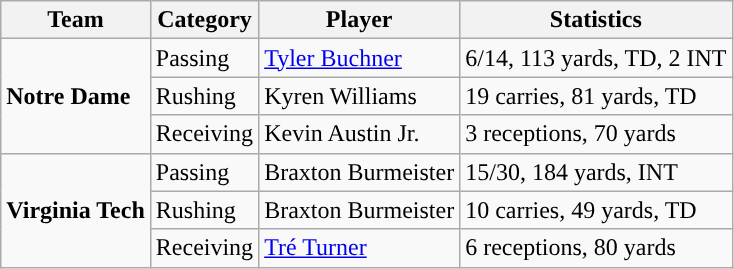<table class="wikitable" style="float: left;">
<tr>
<th>Team</th>
<th>Category</th>
<th>Player</th>
<th>Statistics</th>
</tr>
<tr>
<td rowspan=3><strong>Notre Dame</strong></td>
<td>Passing</td>
<td><a href='#'>Tyler Buchner</a></td>
<td>6/14, 113 yards, TD, 2 INT</td>
</tr>
<tr>
<td>Rushing</td>
<td>Kyren Williams</td>
<td>19 carries, 81 yards, TD</td>
</tr>
<tr>
<td>Receiving</td>
<td>Kevin Austin Jr.</td>
<td>3 receptions, 70 yards</td>
</tr>
<tr>
<td rowspan=3><strong>Virginia Tech</strong></td>
<td>Passing</td>
<td>Braxton Burmeister</td>
<td>15/30, 184 yards, INT</td>
</tr>
<tr>
<td>Rushing</td>
<td>Braxton Burmeister</td>
<td>10 carries, 49 yards, TD</td>
</tr>
<tr>
<td>Receiving</td>
<td><a href='#'>Tré Turner</a></td>
<td>6 receptions, 80 yards</td>
</tr>
</table>
